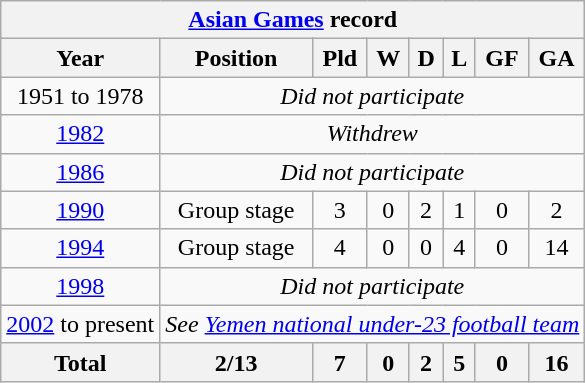<table class="wikitable" style="text-align: center;">
<tr>
<th colspan=9><a href='#'>Asian Games</a> record</th>
</tr>
<tr>
<th>Year</th>
<th>Position</th>
<th>Pld</th>
<th>W</th>
<th>D</th>
<th>L</th>
<th>GF</th>
<th>GA</th>
</tr>
<tr>
<td>1951 to 1978</td>
<td colspan=8><em>Did not participate</em></td>
</tr>
<tr>
<td> <a href='#'>1982</a></td>
<td colspan=8><em>Withdrew</em></td>
</tr>
<tr>
<td> <a href='#'>1986</a></td>
<td colspan=8><em>Did not participate</em></td>
</tr>
<tr>
<td> <a href='#'>1990</a></td>
<td>Group stage</td>
<td>3</td>
<td>0</td>
<td>2</td>
<td>1</td>
<td>0</td>
<td>2</td>
</tr>
<tr>
<td> <a href='#'>1994</a></td>
<td>Group stage</td>
<td>4</td>
<td>0</td>
<td>0</td>
<td>4</td>
<td>0</td>
<td>14</td>
</tr>
<tr>
<td> <a href='#'>1998</a></td>
<td colspan=8><em>Did not participate</em></td>
</tr>
<tr>
<td><a href='#'>2002</a> to present</td>
<td colspan=8><em>See <a href='#'>Yemen national under-23 football team</a></em></td>
</tr>
<tr>
<th>Total</th>
<th>2/13</th>
<th>7</th>
<th>0</th>
<th>2</th>
<th>5</th>
<th>0</th>
<th>16</th>
</tr>
</table>
